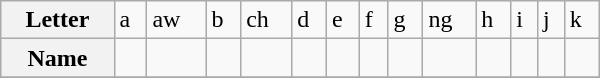<table class="wikitable" width="400">
<tr valign="top">
<th>Letter</th>
<td>a</td>
<td>aw</td>
<td>b</td>
<td>ch</td>
<td>d</td>
<td>e</td>
<td>f</td>
<td>g</td>
<td>ng</td>
<td>h</td>
<td>i</td>
<td>j</td>
<td>k</td>
</tr>
<tr>
<th>Name</th>
<td style="font-size:smaller"></td>
<td style="font-size:smaller"></td>
<td style="font-size:smaller"></td>
<td style="font-size:smaller"></td>
<td style="font-size:smaller"></td>
<td style="font-size:smaller"></td>
<td style="font-size:smaller"></td>
<td style="font-size:smaller"></td>
<td style="font-size:smaller"></td>
<td style="font-size:smaller"></td>
<td style="font-size:smaller"></td>
<td style="font-size:smaller"></td>
<td style="font-size:smaller"></td>
</tr>
<tr>
</tr>
</table>
